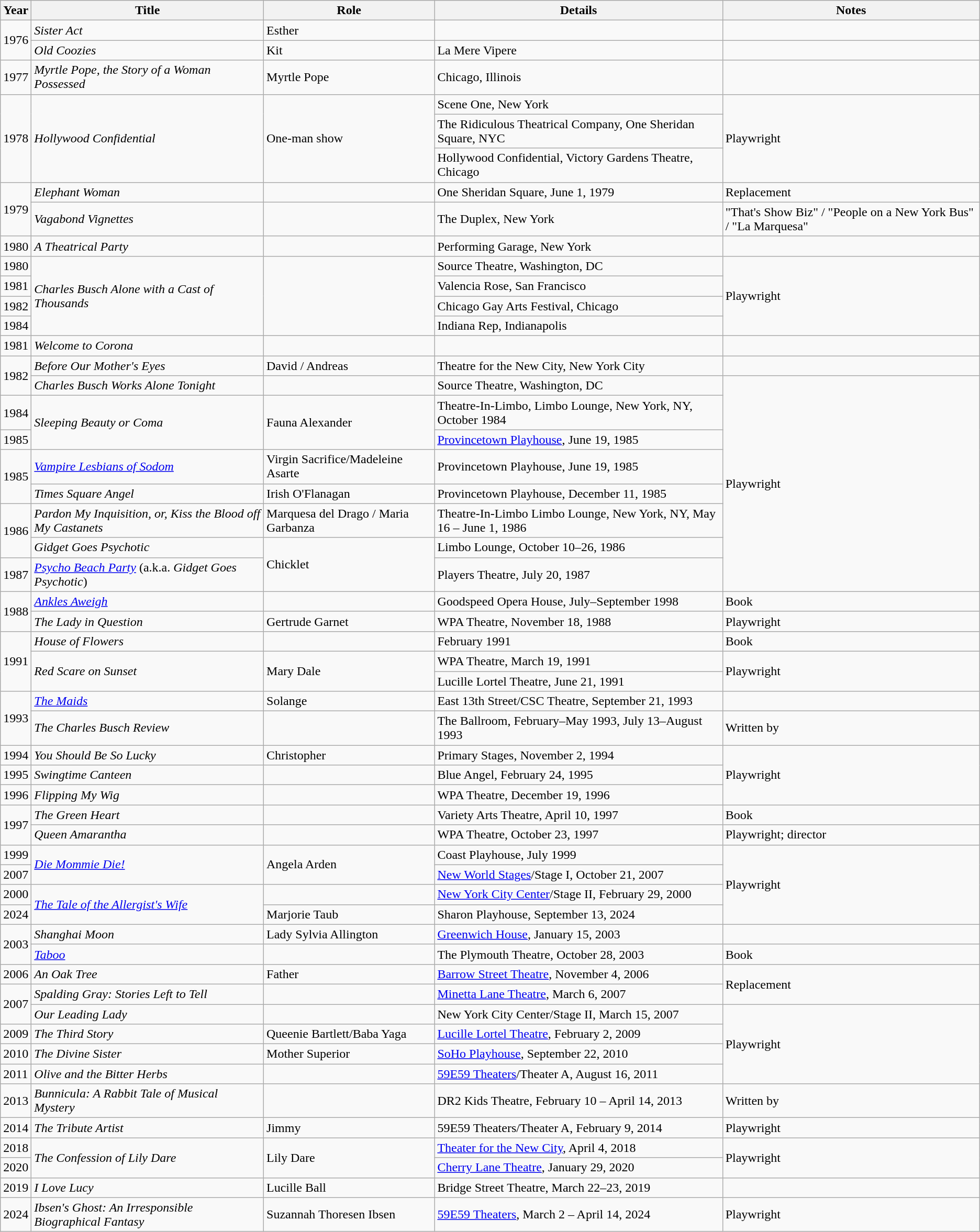<table class = "wikitable unsortable">
<tr>
<th>Year</th>
<th>Title</th>
<th>Role</th>
<th>Details</th>
<th>Notes</th>
</tr>
<tr>
<td rowspan="2">1976</td>
<td><em>Sister Act</em></td>
<td>Esther</td>
<td></td>
<td></td>
</tr>
<tr>
<td><em>Old Coozies</em></td>
<td>Kit</td>
<td>La Mere Vipere</td>
<td></td>
</tr>
<tr>
<td>1977</td>
<td><em>Myrtle Pope, the Story of a Woman Possessed</em></td>
<td>Myrtle Pope</td>
<td>Chicago, Illinois</td>
<td></td>
</tr>
<tr>
<td rowspan="3">1978</td>
<td rowspan="3"><em>Hollywood Confidential</em></td>
<td rowspan="3">One-man show</td>
<td>Scene One, New York</td>
<td rowspan="3">Playwright</td>
</tr>
<tr>
<td>The Ridiculous Theatrical Company, One Sheridan Square, NYC</td>
</tr>
<tr>
<td>Hollywood Confidential, Victory Gardens Theatre, Chicago</td>
</tr>
<tr>
<td rowspan=2">1979</td>
<td><em>Elephant Woman</em></td>
<td></td>
<td>One Sheridan Square, June 1, 1979</td>
<td>Replacement</td>
</tr>
<tr>
<td><em>Vagabond Vignettes</em></td>
<td></td>
<td>The Duplex, New York</td>
<td>"That's Show Biz" / "People on a New York Bus" / "La Marquesa"</td>
</tr>
<tr>
<td>1980</td>
<td><em>A Theatrical Party</em></td>
<td></td>
<td>Performing Garage, New York</td>
<td></td>
</tr>
<tr>
<td>1980</td>
<td rowspan="4"><em>Charles Busch Alone with a Cast of Thousands</em></td>
<td rowspan="4"></td>
<td>Source Theatre, Washington, DC</td>
<td rowspan="4">Playwright</td>
</tr>
<tr>
<td>1981</td>
<td>Valencia Rose, San Francisco</td>
</tr>
<tr>
<td>1982</td>
<td>Chicago Gay Arts Festival, Chicago</td>
</tr>
<tr>
<td>1984</td>
<td>Indiana Rep, Indianapolis</td>
</tr>
<tr>
<td>1981</td>
<td><em>Welcome to Corona</em></td>
<td></td>
<td></td>
<td></td>
</tr>
<tr>
<td rowspan="2">1982</td>
<td><em>Before Our Mother's Eyes</em></td>
<td>David / Andreas</td>
<td>Theatre for the New City, New York City</td>
<td></td>
</tr>
<tr>
<td><em>Charles Busch Works Alone Tonight</em></td>
<td></td>
<td>Source Theatre, Washington, DC</td>
<td rowspan="8">Playwright</td>
</tr>
<tr>
<td>1984</td>
<td rowspan="2"><em>Sleeping Beauty or Coma</em></td>
<td rowspan="2">Fauna Alexander</td>
<td>Theatre-In-Limbo, Limbo Lounge, New York, NY, October 1984</td>
</tr>
<tr>
<td>1985</td>
<td><a href='#'>Provincetown Playhouse</a>, June 19, 1985</td>
</tr>
<tr>
<td rowspan="2">1985</td>
<td><em><a href='#'>Vampire Lesbians of Sodom</a></em></td>
<td>Virgin Sacrifice/Madeleine Asarte</td>
<td>Provincetown Playhouse, June 19, 1985</td>
</tr>
<tr>
<td><em>Times Square Angel</em></td>
<td>Irish O'Flanagan</td>
<td>Provincetown Playhouse, December 11, 1985</td>
</tr>
<tr>
<td rowspan="2">1986</td>
<td><em>Pardon My Inquisition, or, Kiss the Blood off My Castanets</em></td>
<td>Marquesa del Drago / Maria Garbanza</td>
<td>Theatre-In-Limbo Limbo Lounge, New York, NY, May 16 – June 1, 1986</td>
</tr>
<tr>
<td><em>Gidget Goes Psychotic</em></td>
<td rowspan="2">Chicklet</td>
<td>Limbo Lounge, October 10–26, 1986</td>
</tr>
<tr>
<td>1987</td>
<td><em><a href='#'>Psycho Beach Party</a></em> (a.k.a. <em>Gidget Goes Psychotic</em>)</td>
<td>Players Theatre, July 20, 1987</td>
</tr>
<tr>
<td rowspan="2">1988</td>
<td><em><a href='#'>Ankles Aweigh</a></em></td>
<td></td>
<td>Goodspeed Opera House, July–September 1998</td>
<td>Book</td>
</tr>
<tr>
<td><em>The Lady in Question</em></td>
<td>Gertrude Garnet</td>
<td>WPA Theatre, November 18, 1988</td>
<td>Playwright</td>
</tr>
<tr>
<td rowspan="3">1991</td>
<td><em>House of Flowers</em></td>
<td></td>
<td>February 1991</td>
<td>Book</td>
</tr>
<tr>
<td rowspan="2"><em>Red Scare on Sunset</em></td>
<td rowspan="2">Mary Dale</td>
<td>WPA Theatre, March 19, 1991</td>
<td rowspan="2">Playwright</td>
</tr>
<tr>
<td>Lucille Lortel Theatre, June 21, 1991</td>
</tr>
<tr>
<td rowspan="2">1993</td>
<td><em><a href='#'>The Maids</a></em></td>
<td>Solange</td>
<td>East 13th Street/CSC Theatre, September 21, 1993</td>
<td></td>
</tr>
<tr>
<td><em>The Charles Busch Review</em></td>
<td></td>
<td>The Ballroom, February–May 1993, July 13–August 1993</td>
<td>Written by</td>
</tr>
<tr>
<td>1994</td>
<td><em>You Should Be So Lucky</em></td>
<td>Christopher</td>
<td>Primary Stages, November 2, 1994</td>
<td rowspan="3">Playwright</td>
</tr>
<tr>
<td>1995</td>
<td><em>Swingtime Canteen</em></td>
<td></td>
<td>Blue Angel, February 24, 1995</td>
</tr>
<tr>
<td>1996</td>
<td><em>Flipping My Wig</em></td>
<td></td>
<td>WPA Theatre, December 19, 1996</td>
</tr>
<tr>
<td rowspan="2">1997</td>
<td><em>The Green Heart</em></td>
<td></td>
<td>Variety Arts Theatre, April 10, 1997</td>
<td>Book</td>
</tr>
<tr>
<td><em>Queen Amarantha</em></td>
<td></td>
<td>WPA Theatre, October 23, 1997</td>
<td>Playwright; director</td>
</tr>
<tr>
<td>1999</td>
<td rowspan="2"><em><a href='#'>Die Mommie Die!</a></em></td>
<td rowspan="2">Angela Arden</td>
<td>Coast Playhouse, July 1999</td>
<td rowspan="4">Playwright</td>
</tr>
<tr>
<td>2007</td>
<td><a href='#'>New World Stages</a>/Stage I, October 21, 2007</td>
</tr>
<tr>
<td>2000</td>
<td rowspan="2"><em><a href='#'>The Tale of the Allergist's Wife</a></em></td>
<td></td>
<td><a href='#'>New York City Center</a>/Stage II, February 29, 2000</td>
</tr>
<tr>
<td>2024</td>
<td>Marjorie Taub</td>
<td>Sharon Playhouse, September 13, 2024</td>
</tr>
<tr>
<td rowspan="2">2003</td>
<td><em>Shanghai Moon</em></td>
<td>Lady Sylvia Allington</td>
<td><a href='#'>Greenwich House</a>, January 15, 2003</td>
<td></td>
</tr>
<tr>
<td><em><a href='#'>Taboo</a></em></td>
<td></td>
<td>The Plymouth Theatre, October 28, 2003</td>
<td>Book</td>
</tr>
<tr>
<td>2006</td>
<td><em>An Oak Tree</em></td>
<td>Father</td>
<td><a href='#'>Barrow Street Theatre</a>, November 4, 2006</td>
<td rowspan="2">Replacement</td>
</tr>
<tr>
<td rowspan="2">2007</td>
<td><em>Spalding Gray: Stories Left to Tell</em></td>
<td></td>
<td><a href='#'>Minetta Lane Theatre</a>, March 6, 2007</td>
</tr>
<tr>
<td><em>Our Leading Lady</em></td>
<td></td>
<td>New York City Center/Stage II, March 15, 2007</td>
<td rowspan="4">Playwright</td>
</tr>
<tr>
<td>2009</td>
<td><em>The Third Story</em></td>
<td>Queenie Bartlett/Baba Yaga</td>
<td><a href='#'>Lucille Lortel Theatre</a>, February 2, 2009</td>
</tr>
<tr>
<td>2010</td>
<td><em>The Divine Sister</em></td>
<td>Mother Superior</td>
<td><a href='#'>SoHo Playhouse</a>, September 22, 2010</td>
</tr>
<tr>
<td>2011</td>
<td><em>Olive and the Bitter Herbs</em></td>
<td></td>
<td><a href='#'>59E59 Theaters</a>/Theater A, August 16, 2011</td>
</tr>
<tr>
<td>2013</td>
<td><em>Bunnicula: A Rabbit Tale of Musical Mystery</em></td>
<td></td>
<td>DR2 Kids Theatre, February 10 – April 14, 2013</td>
<td>Written by</td>
</tr>
<tr>
<td>2014</td>
<td><em>The Tribute Artist</em></td>
<td>Jimmy</td>
<td>59E59 Theaters/Theater A, February 9, 2014</td>
<td>Playwright</td>
</tr>
<tr>
<td>2018</td>
<td rowspan="2"><em>The Confession of Lily Dare</em></td>
<td rowspan="2">Lily Dare</td>
<td><a href='#'>Theater for the New City</a>, April 4, 2018</td>
<td rowspan="2">Playwright</td>
</tr>
<tr>
<td>2020</td>
<td><a href='#'>Cherry Lane Theatre</a>, January 29, 2020</td>
</tr>
<tr>
<td>2019</td>
<td><em>I Love Lucy</em></td>
<td>Lucille Ball</td>
<td>Bridge Street Theatre, March 22–23, 2019</td>
<td></td>
</tr>
<tr>
<td>2024</td>
<td><em>Ibsen's Ghost: An Irresponsible Biographical Fantasy</em></td>
<td>Suzannah Thoresen Ibsen</td>
<td><a href='#'>59E59 Theaters</a>, March 2 – April 14, 2024</td>
<td>Playwright</td>
</tr>
</table>
